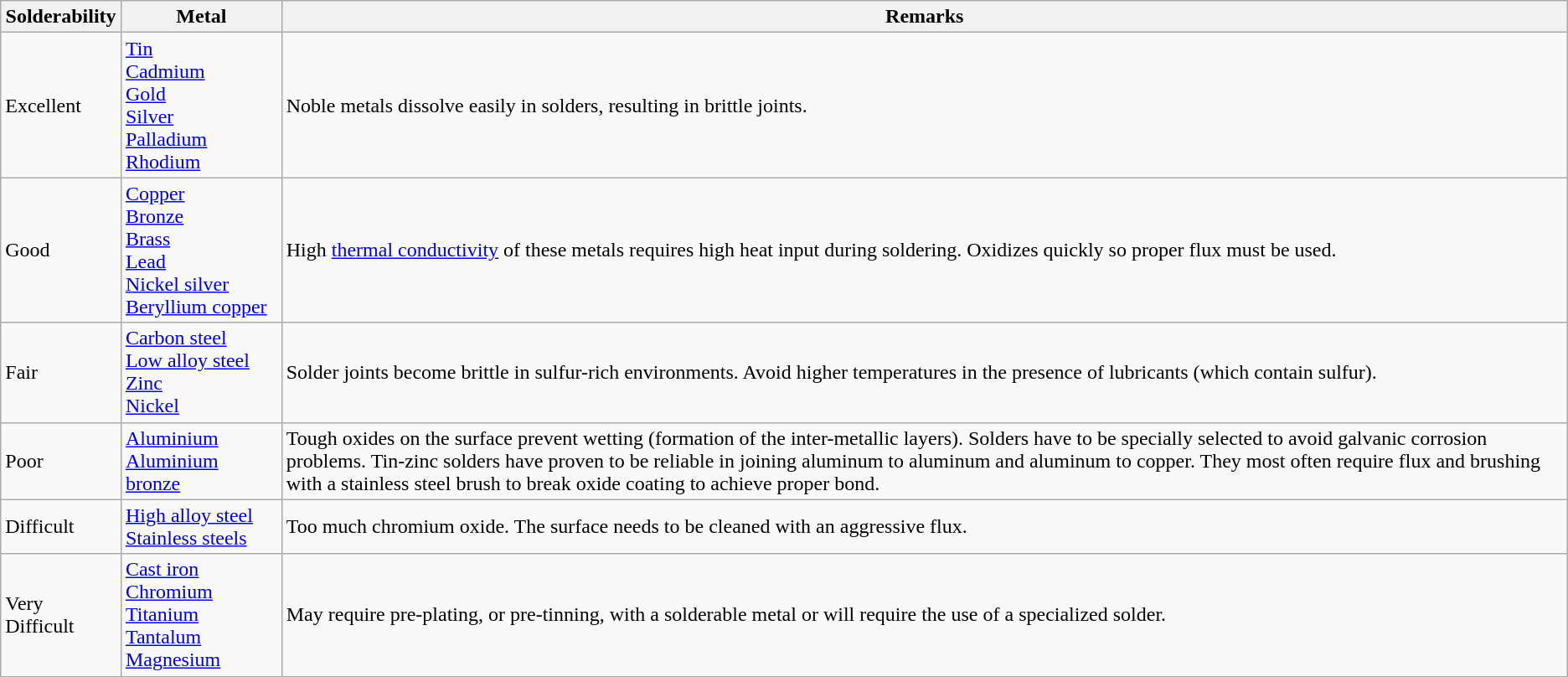<table class="wikitable" align="center">
<tr>
<th>Solderability</th>
<th>          Metal          </th>
<th>Remarks</th>
</tr>
<tr>
<td>Excellent</td>
<td><a href='#'>Tin</a><br><a href='#'>Cadmium</a><br><a href='#'>Gold</a><br><a href='#'>Silver</a><br><a href='#'>Palladium</a><br><a href='#'>Rhodium</a></td>
<td>Noble metals dissolve easily in solders, resulting in brittle joints.</td>
</tr>
<tr>
<td>Good</td>
<td><a href='#'>Copper</a><br><a href='#'>Bronze</a><br><a href='#'>Brass</a><br><a href='#'>Lead</a><br><a href='#'>Nickel silver</a><br><a href='#'>Beryllium copper</a></td>
<td>High <a href='#'>thermal conductivity</a> of these metals requires high heat input during soldering. Oxidizes quickly so proper flux must be used.</td>
</tr>
<tr>
<td>Fair</td>
<td><a href='#'>Carbon steel</a><br><a href='#'>Low alloy steel</a><br><a href='#'>Zinc</a><br><a href='#'>Nickel</a></td>
<td>Solder joints become brittle in sulfur-rich environments. Avoid higher temperatures in the presence of lubricants (which contain sulfur).</td>
</tr>
<tr>
<td>Poor</td>
<td><a href='#'>Aluminium</a><br><a href='#'>Aluminium bronze</a></td>
<td>Tough oxides on the surface prevent wetting (formation of the inter-metallic layers). Solders have to be specially selected to avoid galvanic corrosion problems. Tin-zinc solders have proven to be reliable in joining aluminum to aluminum and aluminum to copper. They most often require flux and brushing with a stainless steel brush to break oxide coating to achieve proper bond.</td>
</tr>
<tr>
<td>Difficult</td>
<td><a href='#'>High alloy steel</a><br><a href='#'>Stainless steels</a></td>
<td>Too much chromium oxide. The surface needs to be cleaned with an aggressive flux.</td>
</tr>
<tr>
<td>Very Difficult</td>
<td><a href='#'>Cast iron</a><br><a href='#'>Chromium</a><br><a href='#'>Titanium</a><br><a href='#'>Tantalum</a><br><a href='#'>Magnesium</a></td>
<td>May require pre-plating, or pre-tinning, with a solderable metal or will require the use of a specialized solder.</td>
</tr>
</table>
